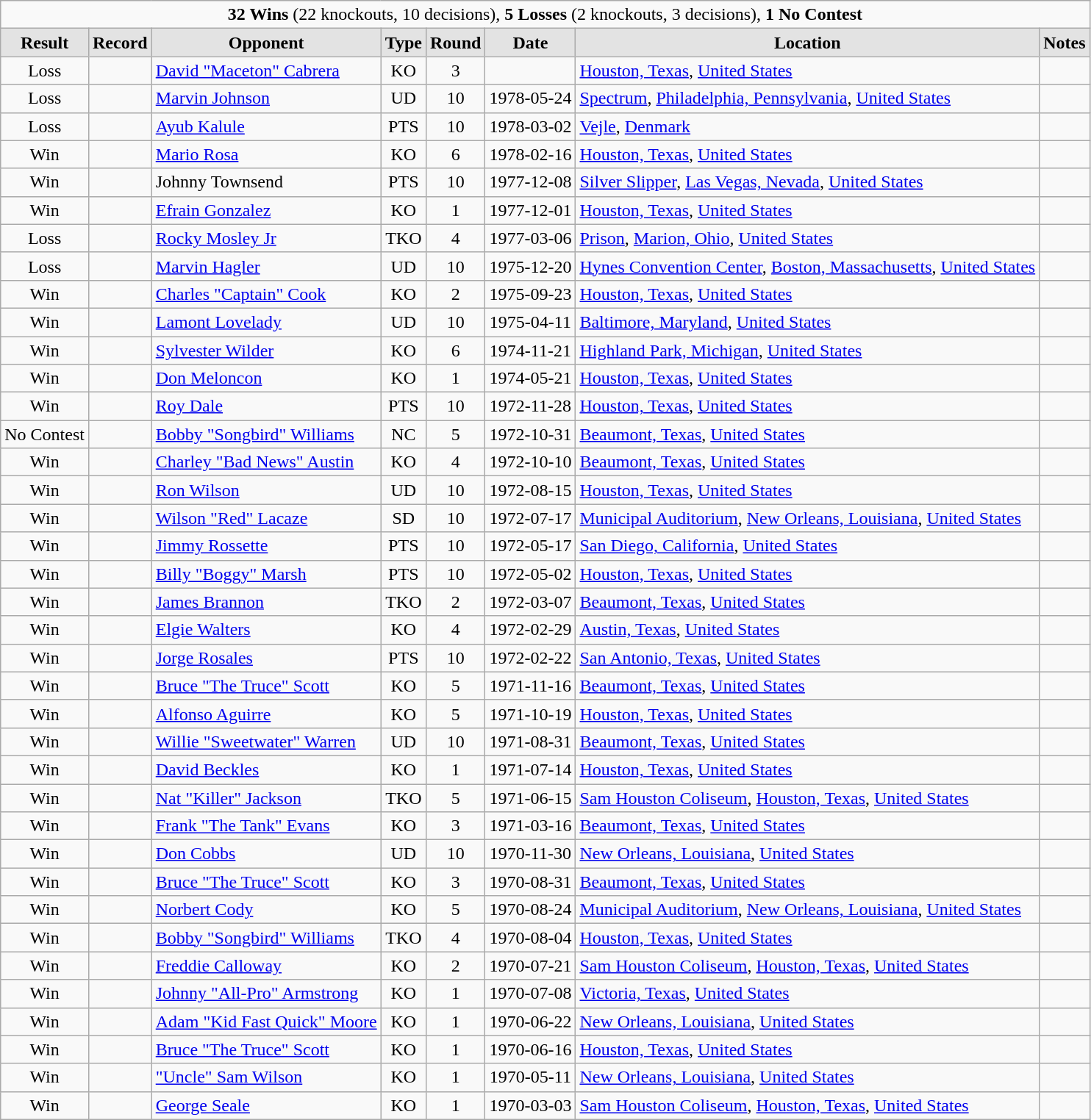<table class="wikitable" style="text-align:center;">
<tr>
<td colspan="8"><strong>32 Wins</strong> (22 knockouts, 10 decisions), <strong>5 Losses</strong> (2 knockouts, 3 decisions), <strong>1 No Contest</strong> </td>
</tr>
<tr>
<td style="border-style: none none solid solid; background: #e3e3e3"><strong>Result</strong></td>
<td style="border-style: none none solid solid; background: #e3e3e3"><strong>Record</strong></td>
<td style="border-style: none none solid solid; background: #e3e3e3"><strong>Opponent</strong></td>
<td style="border-style: none none solid solid; background: #e3e3e3"><strong>Type</strong></td>
<td style="border-style: none none solid solid; background: #e3e3e3"><strong>Round</strong></td>
<td style="border-style: none none solid solid; background: #e3e3e3"><strong>Date</strong></td>
<td style="border-style: none none solid solid; background: #e3e3e3"><strong>Location</strong></td>
<td style="border-style: none none solid solid; background: #e3e3e3"><strong>Notes</strong></td>
</tr>
<tr align=center>
<td>Loss</td>
<td></td>
<td align=left> <a href='#'>David "Maceton" Cabrera</a></td>
<td>KO</td>
<td>3</td>
<td></td>
<td align=left> <a href='#'>Houston, Texas</a>, <a href='#'>United States</a></td>
<td align=left></td>
</tr>
<tr>
<td>Loss</td>
<td></td>
<td align=left> <a href='#'>Marvin Johnson</a></td>
<td>UD</td>
<td>10</td>
<td>1978-05-24</td>
<td align=left> <a href='#'>Spectrum</a>, <a href='#'>Philadelphia, Pennsylvania</a>, <a href='#'>United States</a></td>
<td align=left></td>
</tr>
<tr>
<td>Loss</td>
<td></td>
<td align=left> <a href='#'>Ayub Kalule</a></td>
<td>PTS</td>
<td>10</td>
<td>1978-03-02</td>
<td align=left> <a href='#'>Vejle</a>, <a href='#'>Denmark</a></td>
<td align=left></td>
</tr>
<tr>
<td>Win</td>
<td></td>
<td align=left> <a href='#'>Mario Rosa</a></td>
<td>KO</td>
<td>6</td>
<td>1978-02-16</td>
<td align=left> <a href='#'>Houston, Texas</a>, <a href='#'>United States</a></td>
<td align=left></td>
</tr>
<tr>
<td>Win</td>
<td></td>
<td align=left> Johnny Townsend</td>
<td>PTS</td>
<td>10</td>
<td>1977-12-08</td>
<td align=left> <a href='#'>Silver Slipper</a>, <a href='#'>Las Vegas, Nevada</a>, <a href='#'>United States</a></td>
<td align=left></td>
</tr>
<tr>
<td>Win</td>
<td></td>
<td align=left> <a href='#'>Efrain Gonzalez</a></td>
<td>KO</td>
<td>1</td>
<td>1977-12-01</td>
<td align=left> <a href='#'>Houston, Texas</a>, <a href='#'>United States</a></td>
<td align=left></td>
</tr>
<tr>
<td>Loss</td>
<td></td>
<td align=left> <a href='#'>Rocky Mosley Jr</a></td>
<td>TKO</td>
<td>4</td>
<td>1977-03-06</td>
<td align=left> <a href='#'>Prison</a>, <a href='#'>Marion, Ohio</a>, <a href='#'>United States</a></td>
<td align=left></td>
</tr>
<tr>
<td>Loss</td>
<td></td>
<td align=left> <a href='#'>Marvin Hagler</a></td>
<td>UD</td>
<td>10</td>
<td>1975-12-20</td>
<td align=left> <a href='#'>Hynes Convention Center</a>, <a href='#'>Boston, Massachusetts</a>, <a href='#'>United States</a></td>
<td align=left></td>
</tr>
<tr>
<td>Win</td>
<td></td>
<td align=left> <a href='#'>Charles "Captain" Cook</a></td>
<td>KO</td>
<td>2</td>
<td>1975-09-23</td>
<td align=left> <a href='#'>Houston, Texas</a>, <a href='#'>United States</a></td>
<td align=left></td>
</tr>
<tr>
<td>Win</td>
<td></td>
<td align=left> <a href='#'>Lamont Lovelady</a></td>
<td>UD</td>
<td>10</td>
<td>1975-04-11</td>
<td align=left> <a href='#'>Baltimore, Maryland</a>, <a href='#'>United States</a></td>
<td align=left></td>
</tr>
<tr>
<td>Win</td>
<td></td>
<td align=left> <a href='#'>Sylvester Wilder</a></td>
<td>KO</td>
<td>6</td>
<td>1974-11-21</td>
<td align=left> <a href='#'>Highland Park, Michigan</a>, <a href='#'>United States</a></td>
<td align=left></td>
</tr>
<tr>
<td>Win</td>
<td></td>
<td align=left> <a href='#'>Don Meloncon</a></td>
<td>KO</td>
<td>1</td>
<td>1974-05-21</td>
<td align=left> <a href='#'>Houston, Texas</a>, <a href='#'>United States</a></td>
<td align=left></td>
</tr>
<tr>
<td>Win</td>
<td></td>
<td align=left> <a href='#'>Roy Dale</a></td>
<td>PTS</td>
<td>10</td>
<td>1972-11-28</td>
<td align=left> <a href='#'>Houston, Texas</a>, <a href='#'>United States</a></td>
<td align=left></td>
</tr>
<tr>
<td>No Contest</td>
<td></td>
<td align=left> <a href='#'>Bobby "Songbird" Williams</a></td>
<td>NC</td>
<td>5</td>
<td>1972-10-31</td>
<td align=left> <a href='#'>Beaumont, Texas</a>, <a href='#'>United States</a></td>
<td align=left></td>
</tr>
<tr>
<td>Win</td>
<td></td>
<td align=left> <a href='#'>Charley "Bad News" Austin</a></td>
<td>KO</td>
<td>4</td>
<td>1972-10-10</td>
<td align=left> <a href='#'>Beaumont, Texas</a>, <a href='#'>United States</a></td>
<td align=left></td>
</tr>
<tr>
<td>Win</td>
<td></td>
<td align=left> <a href='#'>Ron Wilson</a></td>
<td>UD</td>
<td>10</td>
<td>1972-08-15</td>
<td align=left> <a href='#'>Houston, Texas</a>, <a href='#'>United States</a></td>
<td align=left></td>
</tr>
<tr>
<td>Win</td>
<td></td>
<td align=left> <a href='#'>Wilson "Red" Lacaze</a></td>
<td>SD</td>
<td>10</td>
<td>1972-07-17</td>
<td align=left> <a href='#'>Municipal Auditorium</a>, <a href='#'>New Orleans, Louisiana</a>, <a href='#'>United States</a></td>
<td align=left></td>
</tr>
<tr>
<td>Win</td>
<td></td>
<td align=left> <a href='#'>Jimmy Rossette</a></td>
<td>PTS</td>
<td>10</td>
<td>1972-05-17</td>
<td align=left> <a href='#'>San Diego, California</a>, <a href='#'>United States</a></td>
<td align=left></td>
</tr>
<tr>
<td>Win</td>
<td></td>
<td align=left> <a href='#'>Billy "Boggy" Marsh</a></td>
<td>PTS</td>
<td>10</td>
<td>1972-05-02</td>
<td align=left> <a href='#'>Houston, Texas</a>, <a href='#'>United States</a></td>
<td align=left></td>
</tr>
<tr>
<td>Win</td>
<td></td>
<td align=left> <a href='#'>James Brannon</a></td>
<td>TKO</td>
<td>2</td>
<td>1972-03-07</td>
<td align=left> <a href='#'>Beaumont, Texas</a>, <a href='#'>United States</a></td>
<td align=left></td>
</tr>
<tr>
<td>Win</td>
<td></td>
<td align=left> <a href='#'>Elgie Walters</a></td>
<td>KO</td>
<td>4</td>
<td>1972-02-29</td>
<td align=left> <a href='#'>Austin, Texas</a>, <a href='#'>United States</a></td>
<td align=left></td>
</tr>
<tr>
<td>Win</td>
<td></td>
<td align=left> <a href='#'>Jorge Rosales</a></td>
<td>PTS</td>
<td>10</td>
<td>1972-02-22</td>
<td align=left> <a href='#'>San Antonio, Texas</a>, <a href='#'>United States</a></td>
<td align=left></td>
</tr>
<tr>
<td>Win</td>
<td></td>
<td align=left> <a href='#'>Bruce "The Truce" Scott</a></td>
<td>KO</td>
<td>5</td>
<td>1971-11-16</td>
<td align=left> <a href='#'>Beaumont, Texas</a>, <a href='#'>United States</a></td>
<td align=left></td>
</tr>
<tr>
<td>Win</td>
<td></td>
<td align=left> <a href='#'>Alfonso Aguirre</a></td>
<td>KO</td>
<td>5</td>
<td>1971-10-19</td>
<td align=left> <a href='#'>Houston, Texas</a>, <a href='#'>United States</a></td>
<td align=left></td>
</tr>
<tr>
<td>Win</td>
<td></td>
<td align=left> <a href='#'>Willie "Sweetwater" Warren</a></td>
<td>UD</td>
<td>10</td>
<td>1971-08-31</td>
<td align=left> <a href='#'>Beaumont, Texas</a>, <a href='#'>United States</a></td>
<td align=left></td>
</tr>
<tr>
<td>Win</td>
<td></td>
<td align=left> <a href='#'>David Beckles</a></td>
<td>KO</td>
<td>1</td>
<td>1971-07-14</td>
<td align=left> <a href='#'>Houston, Texas</a>, <a href='#'>United States</a></td>
<td align=left></td>
</tr>
<tr>
<td>Win</td>
<td></td>
<td align=left> <a href='#'>Nat "Killer" Jackson</a></td>
<td>TKO</td>
<td>5</td>
<td>1971-06-15</td>
<td align=left> <a href='#'>Sam Houston Coliseum</a>, <a href='#'>Houston, Texas</a>, <a href='#'>United States</a></td>
<td align=left></td>
</tr>
<tr>
<td>Win</td>
<td></td>
<td align=left> <a href='#'>Frank "The Tank" Evans</a></td>
<td>KO</td>
<td>3</td>
<td>1971-03-16</td>
<td align=left> <a href='#'>Beaumont, Texas</a>, <a href='#'>United States</a></td>
<td align=left></td>
</tr>
<tr>
<td>Win</td>
<td></td>
<td align=left> <a href='#'>Don Cobbs</a></td>
<td>UD</td>
<td>10</td>
<td>1970-11-30</td>
<td align=left> <a href='#'>New Orleans, Louisiana</a>, <a href='#'>United States</a></td>
<td align=left></td>
</tr>
<tr>
<td>Win</td>
<td></td>
<td align=left> <a href='#'>Bruce "The Truce" Scott</a></td>
<td>KO</td>
<td>3</td>
<td>1970-08-31</td>
<td align=left> <a href='#'>Beaumont, Texas</a>, <a href='#'>United States</a></td>
<td align=left></td>
</tr>
<tr>
<td>Win</td>
<td></td>
<td align=left> <a href='#'>Norbert Cody</a></td>
<td>KO</td>
<td>5</td>
<td>1970-08-24</td>
<td align=left> <a href='#'>Municipal Auditorium</a>, <a href='#'>New Orleans, Louisiana</a>, <a href='#'>United States</a></td>
<td align=left></td>
</tr>
<tr>
<td>Win</td>
<td></td>
<td align=left> <a href='#'>Bobby "Songbird" Williams</a></td>
<td>TKO</td>
<td>4</td>
<td>1970-08-04</td>
<td align=left> <a href='#'>Houston, Texas</a>, <a href='#'>United States</a></td>
<td align=left></td>
</tr>
<tr>
<td>Win</td>
<td></td>
<td align=left> <a href='#'>Freddie Calloway</a></td>
<td>KO</td>
<td>2</td>
<td>1970-07-21</td>
<td align=left> <a href='#'>Sam Houston Coliseum</a>, <a href='#'>Houston, Texas</a>, <a href='#'>United States</a></td>
<td align=left></td>
</tr>
<tr>
<td>Win</td>
<td></td>
<td align=left> <a href='#'>Johnny "All-Pro" Armstrong</a></td>
<td>KO</td>
<td>1</td>
<td>1970-07-08</td>
<td align=left> <a href='#'>Victoria, Texas</a>, <a href='#'>United States</a></td>
<td align=left></td>
</tr>
<tr>
<td>Win</td>
<td></td>
<td align=left> <a href='#'>Adam "Kid Fast Quick" Moore</a></td>
<td>KO</td>
<td>1</td>
<td>1970-06-22</td>
<td align=left> <a href='#'>New Orleans, Louisiana</a>, <a href='#'>United States</a></td>
<td align=left></td>
</tr>
<tr>
<td>Win</td>
<td></td>
<td align=left> <a href='#'>Bruce "The Truce" Scott</a></td>
<td>KO</td>
<td>1</td>
<td>1970-06-16</td>
<td align=left> <a href='#'>Houston, Texas</a>, <a href='#'>United States</a></td>
<td align=left></td>
</tr>
<tr>
<td>Win</td>
<td></td>
<td align=left> <a href='#'>"Uncle" Sam Wilson</a></td>
<td>KO</td>
<td>1</td>
<td>1970-05-11</td>
<td align=left> <a href='#'>New Orleans, Louisiana</a>, <a href='#'>United States</a></td>
<td align=left></td>
</tr>
<tr>
<td>Win</td>
<td></td>
<td align=left> <a href='#'>George Seale</a></td>
<td>KO</td>
<td>1</td>
<td>1970-03-03</td>
<td align=left> <a href='#'>Sam Houston Coliseum</a>, <a href='#'>Houston, Texas</a>, <a href='#'>United States</a></td>
<td align=left></td>
</tr>
</table>
